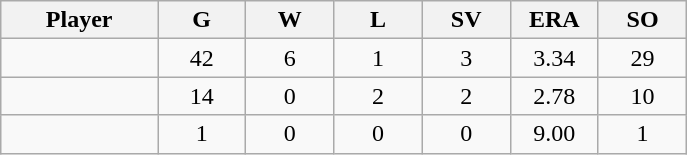<table class="wikitable sortable">
<tr>
<th bgcolor="#DDDDFF" width="16%">Player</th>
<th bgcolor="#DDDDFF" width="9%">G</th>
<th bgcolor="#DDDDFF" width="9%">W</th>
<th bgcolor="#DDDDFF" width="9%">L</th>
<th bgcolor="#DDDDFF" width="9%">SV</th>
<th bgcolor="#DDDDFF" width="9%">ERA</th>
<th bgcolor="#DDDDFF" width="9%">SO</th>
</tr>
<tr align="center">
<td></td>
<td>42</td>
<td>6</td>
<td>1</td>
<td>3</td>
<td>3.34</td>
<td>29</td>
</tr>
<tr align="center">
<td></td>
<td>14</td>
<td>0</td>
<td>2</td>
<td>2</td>
<td>2.78</td>
<td>10</td>
</tr>
<tr align="center">
<td></td>
<td>1</td>
<td>0</td>
<td>0</td>
<td>0</td>
<td>9.00</td>
<td>1</td>
</tr>
</table>
